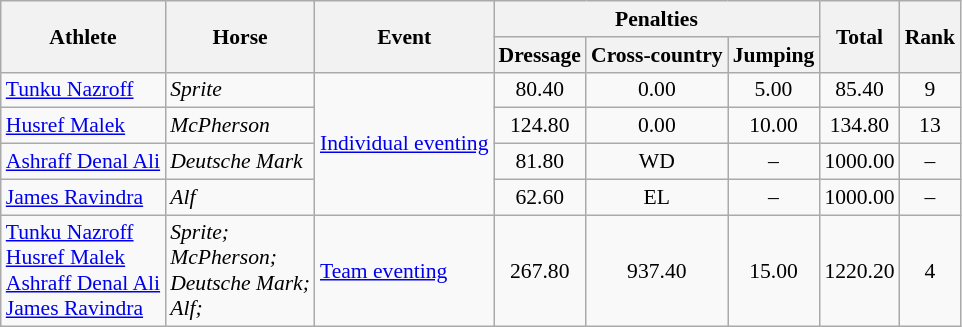<table class="wikitable" style="text-align:center; font-size:90%">
<tr>
<th rowspan=2>Athlete</th>
<th rowspan=2>Horse</th>
<th rowspan=2>Event</th>
<th colspan=3>Penalties</th>
<th rowspan=2>Total</th>
<th rowspan=2>Rank</th>
</tr>
<tr>
<th>Dressage</th>
<th>Cross-country</th>
<th>Jumping</th>
</tr>
<tr>
<td align=left><a href='#'>Tunku Nazroff</a></td>
<td align=left><em>Sprite</em></td>
<td rowspan=4 align=left><a href='#'>Individual eventing</a></td>
<td>80.40</td>
<td>0.00</td>
<td>5.00</td>
<td>85.40</td>
<td>9</td>
</tr>
<tr>
<td align=left><a href='#'>Husref Malek</a></td>
<td align=left><em>McPherson</em></td>
<td>124.80</td>
<td>0.00</td>
<td>10.00</td>
<td>134.80</td>
<td>13</td>
</tr>
<tr>
<td align=left><a href='#'>Ashraff Denal Ali</a></td>
<td align=left><em>Deutsche Mark</em></td>
<td>81.80</td>
<td>WD</td>
<td>–</td>
<td>1000.00</td>
<td>–</td>
</tr>
<tr>
<td align=left><a href='#'>James Ravindra</a></td>
<td align=left><em>Alf</em></td>
<td>62.60</td>
<td>EL</td>
<td>–</td>
<td>1000.00</td>
<td>–</td>
</tr>
<tr>
<td align=left><a href='#'>Tunku Nazroff</a><br><a href='#'>Husref Malek</a><br><a href='#'>Ashraff Denal Ali</a><br><a href='#'>James Ravindra</a></td>
<td align=left><em>Sprite;<br>McPherson;<br>Deutsche Mark;<br> Alf;</em></td>
<td align=left><a href='#'>Team eventing</a></td>
<td>267.80</td>
<td>937.40</td>
<td>15.00</td>
<td>1220.20</td>
<td>4</td>
</tr>
</table>
